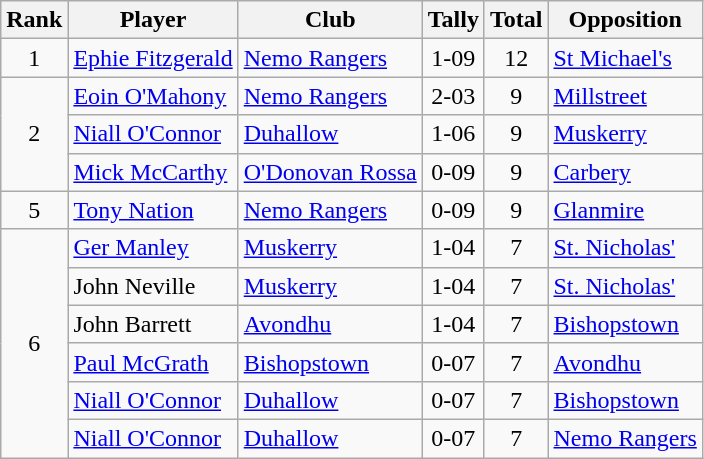<table class="wikitable">
<tr>
<th>Rank</th>
<th>Player</th>
<th>Club</th>
<th>Tally</th>
<th>Total</th>
<th>Opposition</th>
</tr>
<tr>
<td rowspan="1" style="text-align:center;">1</td>
<td><a href='#'>Ephie Fitzgerald</a></td>
<td><a href='#'>Nemo Rangers</a></td>
<td align=center>1-09</td>
<td align=center>12</td>
<td><a href='#'>St Michael's</a></td>
</tr>
<tr>
<td rowspan="3" style="text-align:center;">2</td>
<td><a href='#'>Eoin O'Mahony</a></td>
<td><a href='#'>Nemo Rangers</a></td>
<td align=center>2-03</td>
<td align=center>9</td>
<td><a href='#'>Millstreet</a></td>
</tr>
<tr>
<td><a href='#'>Niall O'Connor</a></td>
<td><a href='#'>Duhallow</a></td>
<td align=center>1-06</td>
<td align=center>9</td>
<td><a href='#'>Muskerry</a></td>
</tr>
<tr>
<td><a href='#'>Mick McCarthy</a></td>
<td><a href='#'>O'Donovan Rossa</a></td>
<td align=center>0-09</td>
<td align=center>9</td>
<td><a href='#'>Carbery</a></td>
</tr>
<tr>
<td rowspan="1" style="text-align:center;">5</td>
<td><a href='#'>Tony Nation</a></td>
<td><a href='#'>Nemo Rangers</a></td>
<td align=center>0-09</td>
<td align=center>9</td>
<td><a href='#'>Glanmire</a></td>
</tr>
<tr>
<td rowspan="6" style="text-align:center;">6</td>
<td><a href='#'>Ger Manley</a></td>
<td><a href='#'>Muskerry</a></td>
<td align=center>1-04</td>
<td align=center>7</td>
<td><a href='#'>St. Nicholas'</a></td>
</tr>
<tr>
<td>John Neville</td>
<td><a href='#'>Muskerry</a></td>
<td align=center>1-04</td>
<td align=center>7</td>
<td><a href='#'>St. Nicholas'</a></td>
</tr>
<tr>
<td>John Barrett</td>
<td><a href='#'>Avondhu</a></td>
<td align=center>1-04</td>
<td align=center>7</td>
<td><a href='#'>Bishopstown</a></td>
</tr>
<tr>
<td><a href='#'>Paul McGrath</a></td>
<td><a href='#'>Bishopstown</a></td>
<td align=center>0-07</td>
<td align=center>7</td>
<td><a href='#'>Avondhu</a></td>
</tr>
<tr>
<td><a href='#'>Niall O'Connor</a></td>
<td><a href='#'>Duhallow</a></td>
<td align=center>0-07</td>
<td align=center>7</td>
<td><a href='#'>Bishopstown</a></td>
</tr>
<tr>
<td><a href='#'>Niall O'Connor</a></td>
<td><a href='#'>Duhallow</a></td>
<td align=center>0-07</td>
<td align=center>7</td>
<td><a href='#'>Nemo Rangers</a></td>
</tr>
</table>
